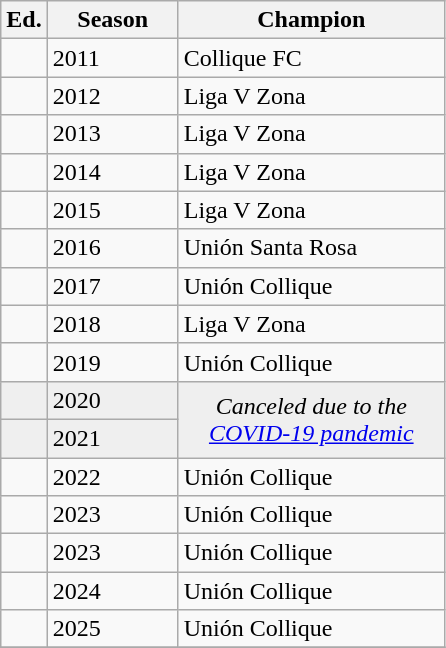<table class="wikitable sortable">
<tr>
<th width=px>Ed.</th>
<th width=80px>Season</th>
<th width=170px>Champion</th>
</tr>
<tr>
<td></td>
<td>2011</td>
<td>Collique FC</td>
</tr>
<tr>
<td></td>
<td>2012</td>
<td>Liga V Zona</td>
</tr>
<tr>
<td></td>
<td>2013</td>
<td>Liga V Zona</td>
</tr>
<tr>
<td></td>
<td>2014</td>
<td>Liga V Zona</td>
</tr>
<tr>
<td></td>
<td>2015</td>
<td>Liga V Zona</td>
</tr>
<tr>
<td></td>
<td>2016</td>
<td>Unión Santa Rosa</td>
</tr>
<tr>
<td></td>
<td>2017</td>
<td>Unión Collique</td>
</tr>
<tr>
<td></td>
<td>2018</td>
<td>Liga V Zona</td>
</tr>
<tr>
<td></td>
<td>2019</td>
<td>Unión Collique</td>
</tr>
<tr bgcolor=#efefef>
<td></td>
<td>2020</td>
<td rowspan=2 colspan="1" align=center><em>Canceled due to the <a href='#'>COVID-19 pandemic</a></em></td>
</tr>
<tr bgcolor=#efefef>
<td></td>
<td>2021</td>
</tr>
<tr>
<td></td>
<td>2022</td>
<td>Unión Collique</td>
</tr>
<tr>
<td></td>
<td>2023</td>
<td>Unión Collique</td>
</tr>
<tr>
<td></td>
<td>2023</td>
<td>Unión Collique</td>
</tr>
<tr>
<td></td>
<td>2024</td>
<td>Unión Collique</td>
</tr>
<tr>
<td></td>
<td>2025</td>
<td>Unión Collique</td>
</tr>
<tr>
</tr>
</table>
